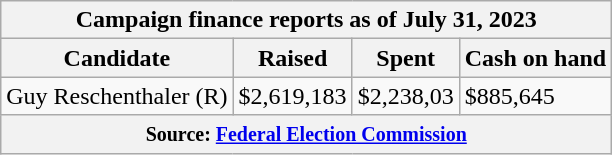<table class="wikitable sortable">
<tr>
<th colspan=4>Campaign finance reports as of July 31, 2023</th>
</tr>
<tr style="text-align:center;">
<th>Candidate</th>
<th>Raised</th>
<th>Spent</th>
<th>Cash on hand</th>
</tr>
<tr>
<td>Guy Reschenthaler (R)</td>
<td>$2,619,183</td>
<td>$2,238,03</td>
<td>$885,645</td>
</tr>
<tr>
<th colspan="4"><small>Source: <a href='#'>Federal Election Commission</a></small></th>
</tr>
</table>
